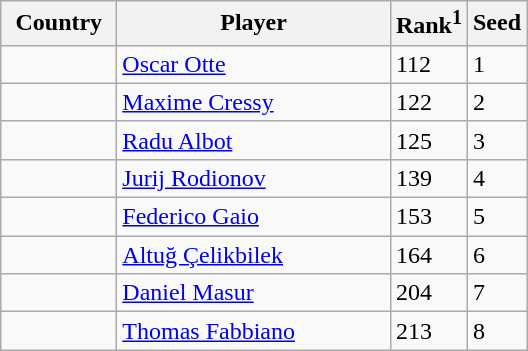<table class="sortable wikitable">
<tr>
<th width="70">Country</th>
<th width="175">Player</th>
<th>Rank<sup>1</sup></th>
<th>Seed</th>
</tr>
<tr>
<td></td>
<td><a href='#'>Oscar Otte</a></td>
<td>112</td>
<td>1</td>
</tr>
<tr>
<td></td>
<td><a href='#'>Maxime Cressy</a></td>
<td>122</td>
<td>2</td>
</tr>
<tr>
<td></td>
<td><a href='#'>Radu Albot</a></td>
<td>125</td>
<td>3</td>
</tr>
<tr>
<td></td>
<td><a href='#'>Jurij Rodionov</a></td>
<td>139</td>
<td>4</td>
</tr>
<tr>
<td></td>
<td><a href='#'>Federico Gaio</a></td>
<td>153</td>
<td>5</td>
</tr>
<tr>
<td></td>
<td><a href='#'>Altuğ Çelikbilek</a></td>
<td>164</td>
<td>6</td>
</tr>
<tr>
<td></td>
<td><a href='#'>Daniel Masur</a></td>
<td>204</td>
<td>7</td>
</tr>
<tr>
<td></td>
<td><a href='#'>Thomas Fabbiano</a></td>
<td>213</td>
<td>8</td>
</tr>
</table>
